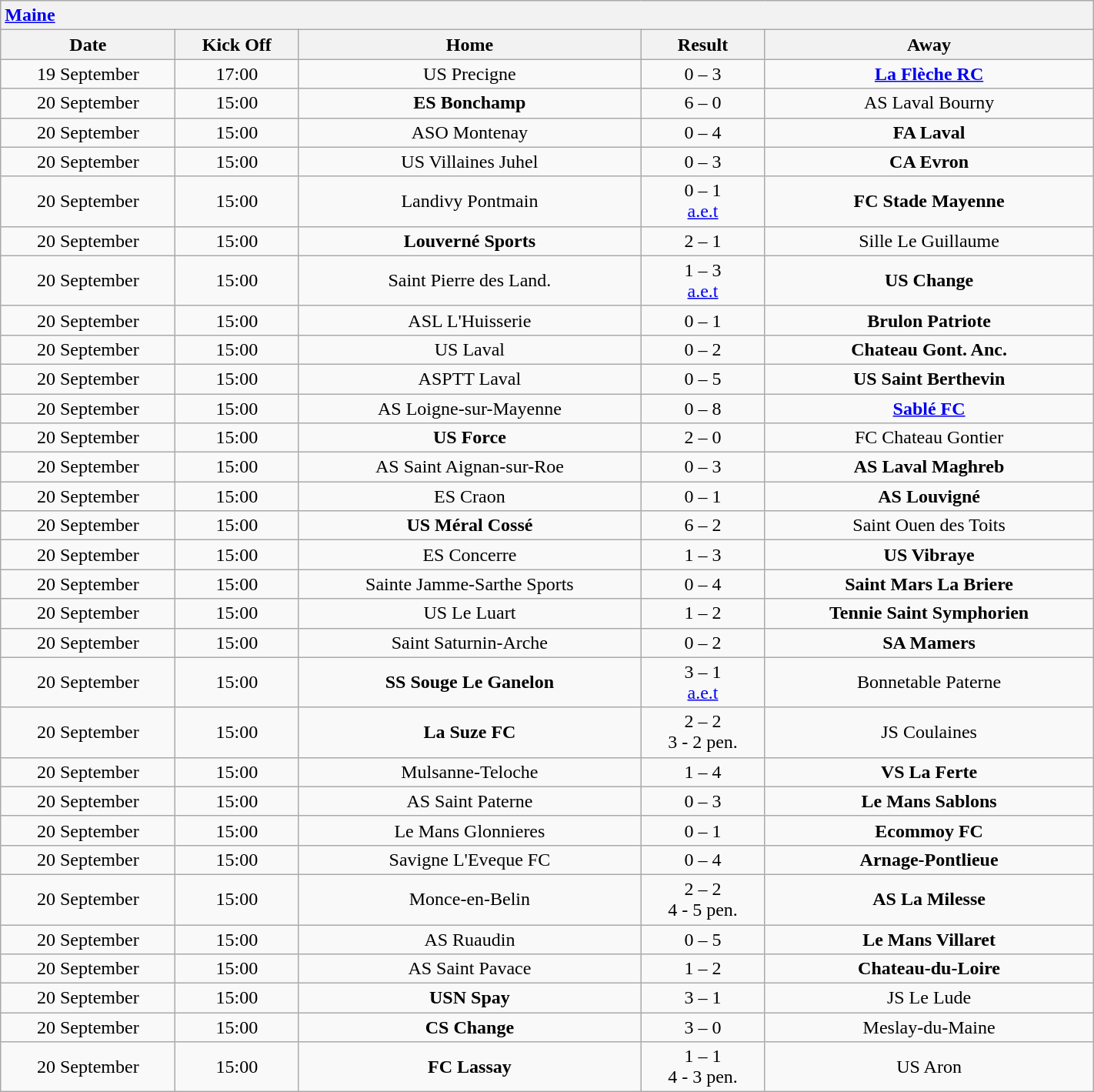<table class="wikitable collapsible collapsed" style="font-size: 100%; margin:0px;" width="75%">
<tr>
<th colspan="7" style="text-align:left;"> <a href='#'>Maine</a></th>
</tr>
<tr>
<th><strong>Date</strong></th>
<th><strong>Kick Off</strong></th>
<th><strong>Home</strong></th>
<th><strong>Result</strong></th>
<th><strong>Away</strong></th>
</tr>
<tr>
<td align=center>19 September</td>
<td align=center>17:00</td>
<td align=center>US Precigne</td>
<td align=center>0 – 3</td>
<td align=center><strong><a href='#'>La Flèche RC</a></strong></td>
</tr>
<tr>
<td align=center>20 September</td>
<td align=center>15:00</td>
<td align=center><strong>ES Bonchamp</strong></td>
<td align=center>6 – 0</td>
<td align=center>AS Laval Bourny</td>
</tr>
<tr>
<td align=center>20 September</td>
<td align=center>15:00</td>
<td align=center>ASO Montenay</td>
<td align=center>0 – 4</td>
<td align=center><strong>FA Laval</strong></td>
</tr>
<tr>
<td align=center>20 September</td>
<td align=center>15:00</td>
<td align=center>US Villaines Juhel</td>
<td align=center>0 – 3</td>
<td align=center><strong>CA Evron</strong></td>
</tr>
<tr>
<td align=center>20 September</td>
<td align=center>15:00</td>
<td align=center>Landivy Pontmain</td>
<td align=center>0 – 1 <br> <a href='#'>a.e.t</a></td>
<td align=center><strong>FC Stade Mayenne</strong></td>
</tr>
<tr>
<td align=center>20 September</td>
<td align=center>15:00</td>
<td align=center><strong>Louverné Sports</strong></td>
<td align=center>2 – 1</td>
<td align=center>Sille Le Guillaume</td>
</tr>
<tr>
<td align=center>20 September</td>
<td align=center>15:00</td>
<td align=center>Saint Pierre des Land.</td>
<td align=center>1 – 3 <br> <a href='#'>a.e.t</a></td>
<td align=center><strong>US Change</strong></td>
</tr>
<tr>
<td align=center>20 September</td>
<td align=center>15:00</td>
<td align=center>ASL L'Huisserie</td>
<td align=center>0 – 1</td>
<td align=center><strong>Brulon Patriote</strong></td>
</tr>
<tr>
<td align=center>20 September</td>
<td align=center>15:00</td>
<td align=center>US Laval</td>
<td align=center>0 – 2</td>
<td align=center><strong>Chateau Gont. Anc.</strong></td>
</tr>
<tr>
<td align=center>20 September</td>
<td align=center>15:00</td>
<td align=center>ASPTT Laval</td>
<td align=center>0 – 5</td>
<td align=center><strong>US Saint Berthevin</strong></td>
</tr>
<tr>
<td align=center>20 September</td>
<td align=center>15:00</td>
<td align=center>AS Loigne-sur-Mayenne</td>
<td align=center>0 – 8</td>
<td align=center><strong><a href='#'>Sablé FC</a></strong></td>
</tr>
<tr>
<td align=center>20 September</td>
<td align=center>15:00</td>
<td align=center><strong>US Force</strong></td>
<td align=center>2 – 0</td>
<td align=center>FC Chateau Gontier</td>
</tr>
<tr>
<td align=center>20 September</td>
<td align=center>15:00</td>
<td align=center>AS Saint Aignan-sur-Roe</td>
<td align=center>0 – 3</td>
<td align=center><strong>AS Laval Maghreb</strong></td>
</tr>
<tr>
<td align=center>20 September</td>
<td align=center>15:00</td>
<td align=center>ES Craon</td>
<td align=center>0 – 1</td>
<td align=center><strong>AS Louvigné</strong></td>
</tr>
<tr>
<td align=center>20 September</td>
<td align=center>15:00</td>
<td align=center><strong>US Méral Cossé</strong></td>
<td align=center>6 – 2</td>
<td align=center>Saint Ouen des Toits</td>
</tr>
<tr>
<td align=center>20 September</td>
<td align=center>15:00</td>
<td align=center>ES Concerre</td>
<td align=center>1 – 3</td>
<td align=center><strong>US Vibraye</strong></td>
</tr>
<tr>
<td align=center>20 September</td>
<td align=center>15:00</td>
<td align=center>Sainte Jamme-Sarthe Sports</td>
<td align=center>0 – 4</td>
<td align=center><strong>Saint Mars La Briere</strong></td>
</tr>
<tr>
<td align=center>20 September</td>
<td align=center>15:00</td>
<td align=center>US Le Luart</td>
<td align=center>1 – 2</td>
<td align=center><strong>Tennie Saint Symphorien</strong></td>
</tr>
<tr>
<td align=center>20 September</td>
<td align=center>15:00</td>
<td align=center>Saint Saturnin-Arche</td>
<td align=center>0 – 2</td>
<td align=center><strong>SA Mamers</strong></td>
</tr>
<tr>
<td align=center>20 September</td>
<td align=center>15:00</td>
<td align=center><strong>SS Souge Le Ganelon</strong></td>
<td align=center>3 – 1 <br> <a href='#'>a.e.t</a></td>
<td align=center>Bonnetable Paterne</td>
</tr>
<tr>
<td align=center>20 September</td>
<td align=center>15:00</td>
<td align=center><strong>La Suze FC</strong></td>
<td align=center>2 – 2 <br> 3 - 2 pen.</td>
<td align=center>JS Coulaines</td>
</tr>
<tr>
<td align=center>20 September</td>
<td align=center>15:00</td>
<td align=center>Mulsanne-Teloche</td>
<td align=center>1 – 4</td>
<td align=center><strong>VS La Ferte</strong></td>
</tr>
<tr>
<td align=center>20 September</td>
<td align=center>15:00</td>
<td align=center>AS Saint Paterne</td>
<td align=center>0 – 3</td>
<td align=center><strong>Le Mans Sablons</strong></td>
</tr>
<tr>
<td align=center>20 September</td>
<td align=center>15:00</td>
<td align=center>Le Mans Glonnieres</td>
<td align=center>0 – 1</td>
<td align=center><strong>Ecommoy FC</strong></td>
</tr>
<tr>
<td align=center>20 September</td>
<td align=center>15:00</td>
<td align=center>Savigne L'Eveque FC</td>
<td align=center>0 – 4</td>
<td align=center><strong>Arnage-Pontlieue</strong></td>
</tr>
<tr>
<td align=center>20 September</td>
<td align=center>15:00</td>
<td align=center>Monce-en-Belin</td>
<td align=center>2 – 2 <br> 4 - 5 pen.</td>
<td align=center><strong>AS La Milesse</strong></td>
</tr>
<tr>
<td align=center>20 September</td>
<td align=center>15:00</td>
<td align=center>AS Ruaudin</td>
<td align=center>0 – 5</td>
<td align=center><strong>Le Mans Villaret</strong></td>
</tr>
<tr>
<td align=center>20 September</td>
<td align=center>15:00</td>
<td align=center>AS Saint Pavace</td>
<td align=center>1 – 2</td>
<td align=center><strong>Chateau-du-Loire</strong></td>
</tr>
<tr>
<td align=center>20 September</td>
<td align=center>15:00</td>
<td align=center><strong>USN Spay</strong></td>
<td align=center>3 – 1</td>
<td align=center>JS Le Lude</td>
</tr>
<tr>
<td align=center>20 September</td>
<td align=center>15:00</td>
<td align=center><strong>CS Change</strong></td>
<td align=center>3 – 0</td>
<td align=center>Meslay-du-Maine</td>
</tr>
<tr>
<td align=center>20 September</td>
<td align=center>15:00</td>
<td align=center><strong>FC Lassay</strong></td>
<td align=center>1 – 1 <br> 4 - 3 pen.</td>
<td align=center>US Aron</td>
</tr>
</table>
